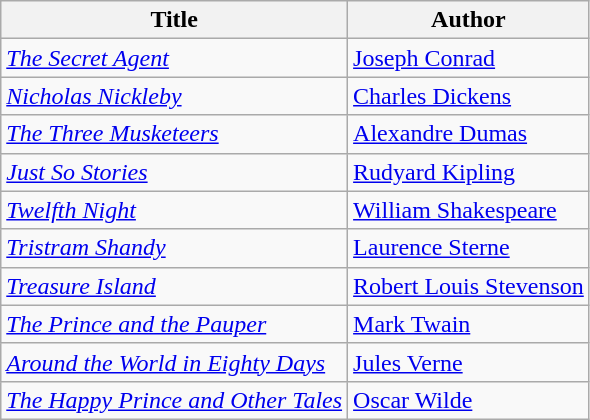<table class="wikitable sortable mw-collapsible">
<tr>
<th>Title</th>
<th>Author</th>
</tr>
<tr>
<td><em><a href='#'>The Secret Agent</a></em></td>
<td><a href='#'>Joseph Conrad</a></td>
</tr>
<tr>
<td><em><a href='#'>Nicholas Nickleby</a></em></td>
<td><a href='#'>Charles Dickens</a></td>
</tr>
<tr>
<td><em><a href='#'>The Three Musketeers</a></em></td>
<td><a href='#'>Alexandre Dumas</a></td>
</tr>
<tr>
<td><em><a href='#'>Just So Stories</a></em></td>
<td><a href='#'>Rudyard Kipling</a></td>
</tr>
<tr>
<td><em><a href='#'>Twelfth Night</a></em></td>
<td><a href='#'>William Shakespeare</a></td>
</tr>
<tr>
<td><em><a href='#'>Tristram Shandy</a></em></td>
<td><a href='#'>Laurence Sterne</a></td>
</tr>
<tr>
<td><em><a href='#'>Treasure Island</a></em></td>
<td><a href='#'>Robert Louis Stevenson</a></td>
</tr>
<tr>
<td><em><a href='#'>The Prince and the Pauper</a></em></td>
<td><a href='#'>Mark Twain</a></td>
</tr>
<tr>
<td><em><a href='#'>Around the World in Eighty Days</a></em></td>
<td><a href='#'>Jules Verne</a></td>
</tr>
<tr>
<td><em><a href='#'>The Happy Prince and Other Tales</a></em></td>
<td><a href='#'>Oscar Wilde</a></td>
</tr>
</table>
